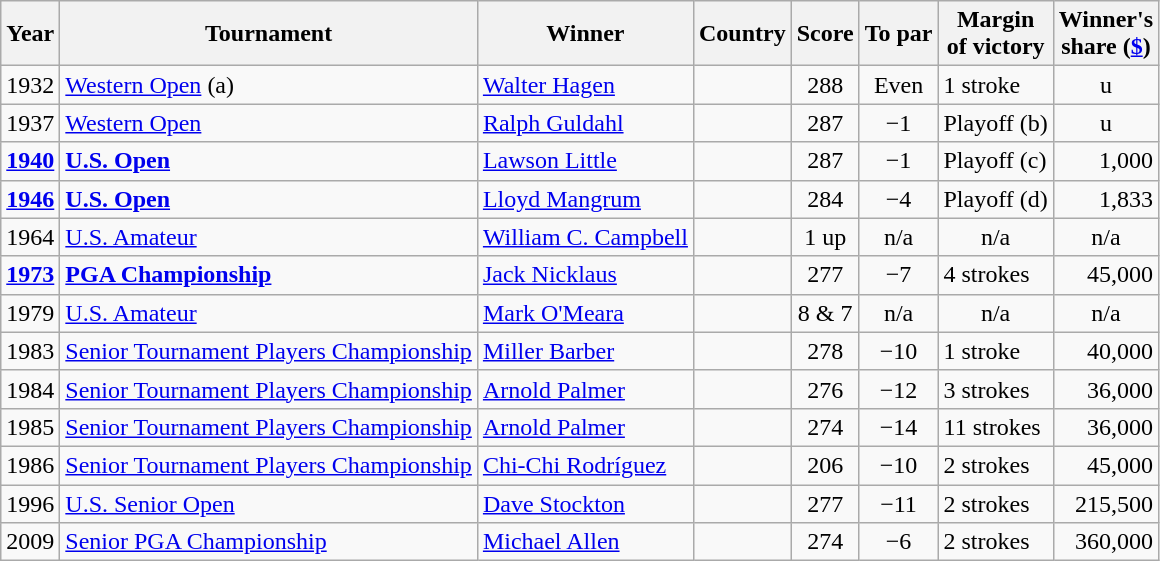<table class="wikitable sortable">
<tr>
<th>Year</th>
<th>Tournament</th>
<th>Winner</th>
<th>Country</th>
<th>Score</th>
<th>To par</th>
<th>Margin<br>of victory</th>
<th>Winner's<br>share (<a href='#'>$</a>)</th>
</tr>
<tr>
<td align=center>1932</td>
<td><a href='#'>Western Open</a> (a)</td>
<td><a href='#'>Walter Hagen</a></td>
<td></td>
<td align=center>288</td>
<td align=center>Even</td>
<td>1 stroke</td>
<td align=center>u</td>
</tr>
<tr>
<td align=center>1937</td>
<td><a href='#'>Western Open</a></td>
<td><a href='#'>Ralph Guldahl</a></td>
<td></td>
<td align=center>287</td>
<td align=center>−1</td>
<td>Playoff (b)</td>
<td align=center>u</td>
</tr>
<tr>
<td align=center><strong><a href='#'>1940</a></strong></td>
<td><strong><a href='#'>U.S. Open</a></strong></td>
<td><a href='#'>Lawson Little</a></td>
<td></td>
<td align=center>287</td>
<td align=center>−1</td>
<td>Playoff (c)</td>
<td align=right>1,000</td>
</tr>
<tr>
<td align=center><strong><a href='#'>1946</a></strong></td>
<td><strong><a href='#'>U.S. Open</a></strong></td>
<td><a href='#'>Lloyd Mangrum</a></td>
<td></td>
<td align=center>284</td>
<td align=center>−4</td>
<td>Playoff (d)</td>
<td align=right>1,833</td>
</tr>
<tr>
<td align=center>1964</td>
<td><a href='#'>U.S. Amateur</a></td>
<td><a href='#'>William C. Campbell</a></td>
<td></td>
<td align=center>1 up</td>
<td align=center>n/a</td>
<td align=center>n/a</td>
<td align=center>n/a</td>
</tr>
<tr>
<td align=center><strong><a href='#'>1973</a></strong></td>
<td><strong><a href='#'>PGA Championship</a></strong></td>
<td><a href='#'>Jack Nicklaus</a></td>
<td></td>
<td align=center>277</td>
<td align=center>−7</td>
<td>4 strokes</td>
<td align=right>45,000</td>
</tr>
<tr>
<td align=center>1979</td>
<td><a href='#'>U.S. Amateur</a></td>
<td><a href='#'>Mark O'Meara</a></td>
<td></td>
<td align=center>8 & 7</td>
<td align=center>n/a</td>
<td align=center>n/a</td>
<td align=center>n/a</td>
</tr>
<tr>
<td align=center>1983</td>
<td><a href='#'>Senior Tournament Players Championship</a></td>
<td><a href='#'>Miller Barber</a></td>
<td></td>
<td align=center>278</td>
<td align=center>−10</td>
<td>1 stroke</td>
<td align=right>40,000</td>
</tr>
<tr>
<td align=center>1984</td>
<td><a href='#'>Senior Tournament Players Championship</a></td>
<td><a href='#'>Arnold Palmer</a></td>
<td></td>
<td align=center>276</td>
<td align=center>−12</td>
<td>3 strokes</td>
<td align=right>36,000</td>
</tr>
<tr>
<td align=center>1985</td>
<td><a href='#'>Senior Tournament Players Championship</a></td>
<td><a href='#'>Arnold Palmer</a></td>
<td></td>
<td align=center>274</td>
<td align=center>−14</td>
<td>11 strokes</td>
<td align=right>36,000</td>
</tr>
<tr>
<td align=center>1986</td>
<td><a href='#'>Senior Tournament Players Championship</a></td>
<td><a href='#'>Chi-Chi Rodríguez</a></td>
<td></td>
<td align=center>206</td>
<td align=center>−10</td>
<td>2 strokes</td>
<td align=right>45,000</td>
</tr>
<tr>
<td align=center>1996</td>
<td><a href='#'>U.S. Senior Open</a></td>
<td><a href='#'>Dave Stockton</a></td>
<td></td>
<td align=center>277</td>
<td align=center>−11</td>
<td>2 strokes</td>
<td align=right>215,500</td>
</tr>
<tr>
<td align=center>2009</td>
<td><a href='#'>Senior PGA Championship</a></td>
<td><a href='#'>Michael Allen</a></td>
<td></td>
<td align=center>274</td>
<td align=center>−6</td>
<td>2 strokes</td>
<td align=right>360,000</td>
</tr>
</table>
